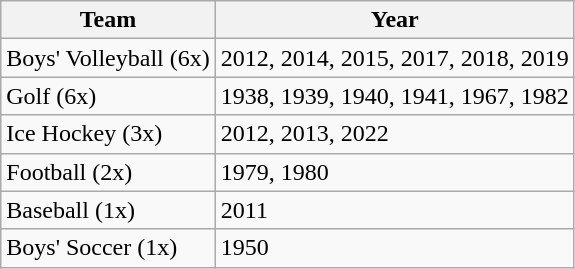<table class="wikitable">
<tr>
<th>Team</th>
<th>Year</th>
</tr>
<tr>
<td>Boys' Volleyball (6x)</td>
<td>2012, 2014, 2015, 2017, 2018, 2019</td>
</tr>
<tr>
<td>Golf (6x)</td>
<td>1938, 1939, 1940, 1941, 1967, 1982</td>
</tr>
<tr>
<td>Ice Hockey (3x)</td>
<td>2012, 2013, 2022</td>
</tr>
<tr>
<td>Football (2x)</td>
<td>1979, 1980</td>
</tr>
<tr>
<td>Baseball (1x)</td>
<td>2011</td>
</tr>
<tr>
<td>Boys' Soccer (1x)</td>
<td>1950</td>
</tr>
</table>
